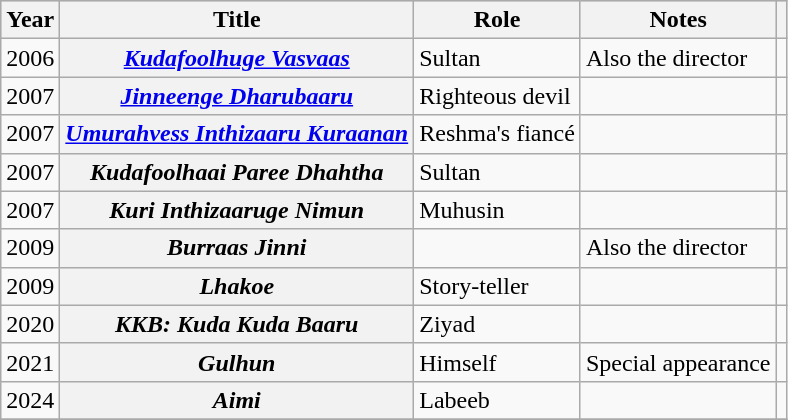<table class="wikitable sortable plainrowheaders">
<tr style="background:#ccc; text-align:center;">
<th scope="col">Year</th>
<th scope="col">Title</th>
<th scope="col">Role</th>
<th scope="col">Notes</th>
<th scope="col" class="unsortable"></th>
</tr>
<tr>
<td>2006</td>
<th scope="row"><em><a href='#'>Kudafoolhuge Vasvaas</a></em></th>
<td>Sultan</td>
<td>Also the director</td>
<td style="text-align: center;"></td>
</tr>
<tr>
<td>2007</td>
<th scope="row"><em><a href='#'>Jinneenge Dharubaaru</a></em></th>
<td>Righteous devil</td>
<td></td>
<td style="text-align: center;"></td>
</tr>
<tr>
<td>2007</td>
<th scope="row"><em><a href='#'>Umurahvess Inthizaaru Kuraanan</a></em></th>
<td>Reshma's fiancé</td>
<td></td>
<td style="text-align: center;"></td>
</tr>
<tr>
<td>2007</td>
<th scope="row"><em>Kudafoolhaai Paree Dhahtha</em></th>
<td>Sultan</td>
<td></td>
<td></td>
</tr>
<tr>
<td>2007</td>
<th scope="row"><em>Kuri Inthizaaruge Nimun</em></th>
<td>Muhusin</td>
<td></td>
<td style="text-align: center;"></td>
</tr>
<tr>
<td>2009</td>
<th scope="row"><em>Burraas Jinni</em></th>
<td></td>
<td>Also the director</td>
<td></td>
</tr>
<tr>
<td>2009</td>
<th scope="row"><em>Lhakoe</em></th>
<td>Story-teller</td>
<td></td>
<td style="text-align: center;"></td>
</tr>
<tr>
<td>2020</td>
<th scope="row"><em>KKB: Kuda Kuda Baaru</em></th>
<td>Ziyad</td>
<td></td>
<td style="text-align: center;"></td>
</tr>
<tr>
<td>2021</td>
<th scope="row"><em>Gulhun</em></th>
<td>Himself</td>
<td>Special appearance</td>
<td style="text-align: center;"></td>
</tr>
<tr>
<td>2024</td>
<th scope="row"><em>Aimi</em></th>
<td>Labeeb</td>
<td></td>
<td style="text-align: center;"></td>
</tr>
<tr>
</tr>
</table>
